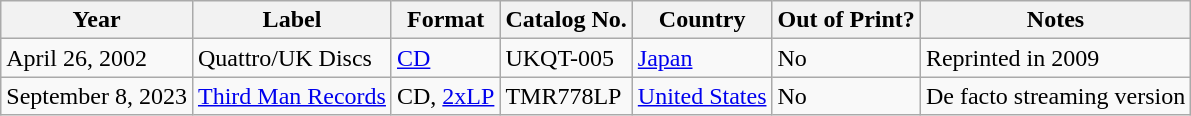<table class="wikitable">
<tr>
<th>Year</th>
<th>Label</th>
<th>Format</th>
<th>Catalog No.</th>
<th>Country</th>
<th>Out of Print?</th>
<th>Notes</th>
</tr>
<tr>
<td>April 26, 2002</td>
<td>Quattro/UK Discs</td>
<td><a href='#'>CD</a></td>
<td>UKQT-005</td>
<td><a href='#'>Japan</a></td>
<td>No</td>
<td>Reprinted in 2009</td>
</tr>
<tr>
<td>September 8, 2023</td>
<td><a href='#'>Third Man Records</a></td>
<td>CD, <a href='#'>2xLP</a></td>
<td>TMR778LP</td>
<td><a href='#'>United States</a></td>
<td>No</td>
<td>De facto streaming version</td>
</tr>
</table>
